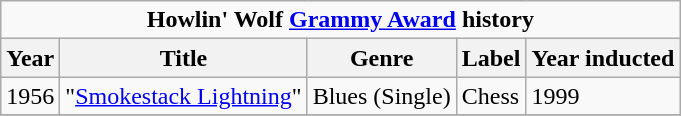<table class=wikitable>
<tr>
<td colspan=5 align=center><strong>Howlin' Wolf <a href='#'>Grammy Award</a> history</strong></td>
</tr>
<tr>
<th>Year</th>
<th>Title</th>
<th>Genre</th>
<th>Label</th>
<th>Year inducted</th>
</tr>
<tr align=left>
<td>1956</td>
<td>"<a href='#'>Smokestack Lightning</a>"</td>
<td>Blues (Single)</td>
<td>Chess</td>
<td>1999</td>
</tr>
<tr align=left>
</tr>
</table>
